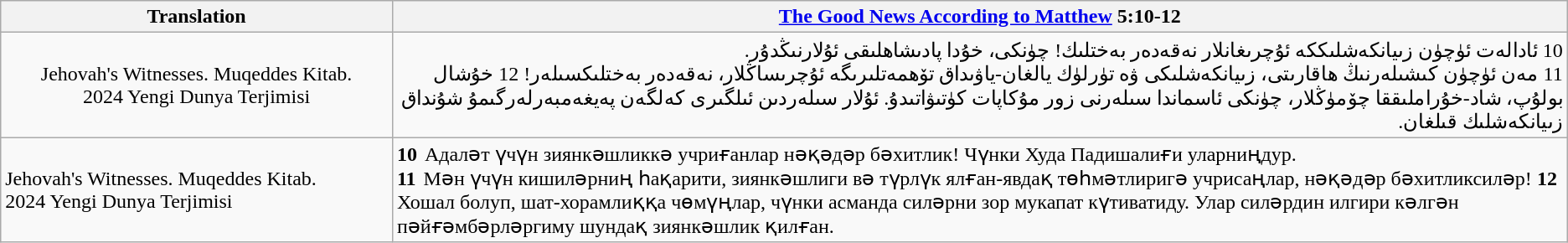<table class="wikitable">
<tr>
<th style="width:25%;">Translation</th>
<th><a href='#'> <strong>The Good News According to Matthew</strong></a>  5:10-12</th>
</tr>
<tr>
<td style="text-align:center;">Jehovah's Witnesses. Muqeddes Kitab.<br>2024
Yengi Dunya Terjimisi</td>
<td dir="rtl">10 ئادالە‌ت ئۈچۈن زىيانكە‌شلىككە ئۇ‌چرىغانلار نە‌قە‌دە‌ر بە‌ختلىك! چۈنكى،‏ خۇ‌دا پادىشاھلىقى ئۇ‌لارنىڭدۇ‌ر.<br>11 مە‌ن ئۈچۈن كىشىلە‌رنىڭ ھاقارىتى،‏ زىيانكە‌شلىكى ۋە تۈرلۈك يالغان-‏ياۋىداق تۆھمە‌تلىرىگە ئۇ‌چرىساڭلار،‏ نە‌قە‌دە‌ر بە‌ختلىكسىلە‌ر! 12 خۇ‌شال بولۇ‌پ،‏ شاد-‏خۇ‌راملىققا چۆمۈڭلار،‏ چۈنكى ئاسماندا سىلە‌رنى زور مۇ‌كاپات كۈتىۋاتىدۇ. ئۇ‌لار سىلە‌ردىن ئىلگىرى كە‌لگە‌ن پە‌يغە‌مبە‌رلە‌رگىمۇ شۇ‌نداق زىيانكە‌شلىك قىلغان.</td>
</tr>
<tr>
<td>Jehovah's Witnesses. Muqeddes Kitab.<br>2024
Yengi Dunya Terjimisi</td>
<td><strong>10 </strong> Адаләт үчүн зиянкәшликкә учриғанлар нәқәдәр бәхитлик! Чүнки Худа Падишалиғи уларниңдур.<br><strong>11 </strong> Мән үчүн кишиләрниң һақарити, зиянкәшлиги вә түрлүк ялған-явдақ төһмәтлиригә учрисаңлар, нәқәдәр бәхитликсиләр! 
<strong>12 </strong> Хошал болуп, шат-хорамлиққа чөмүңлар, чүнки асманда силәрни зор мукапат күтиватиду. Улар силәрдин илгири кәлгән пәйғәмбәрләргиму шундақ зиянкәшлик қилған.</td>
</tr>
</table>
